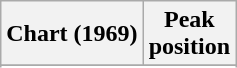<table class="wikitable sortable plainrowheaders" style="text-align:center">
<tr>
<th scope="col">Chart (1969)</th>
<th scope="col">Peak<br>position</th>
</tr>
<tr>
</tr>
<tr>
</tr>
</table>
